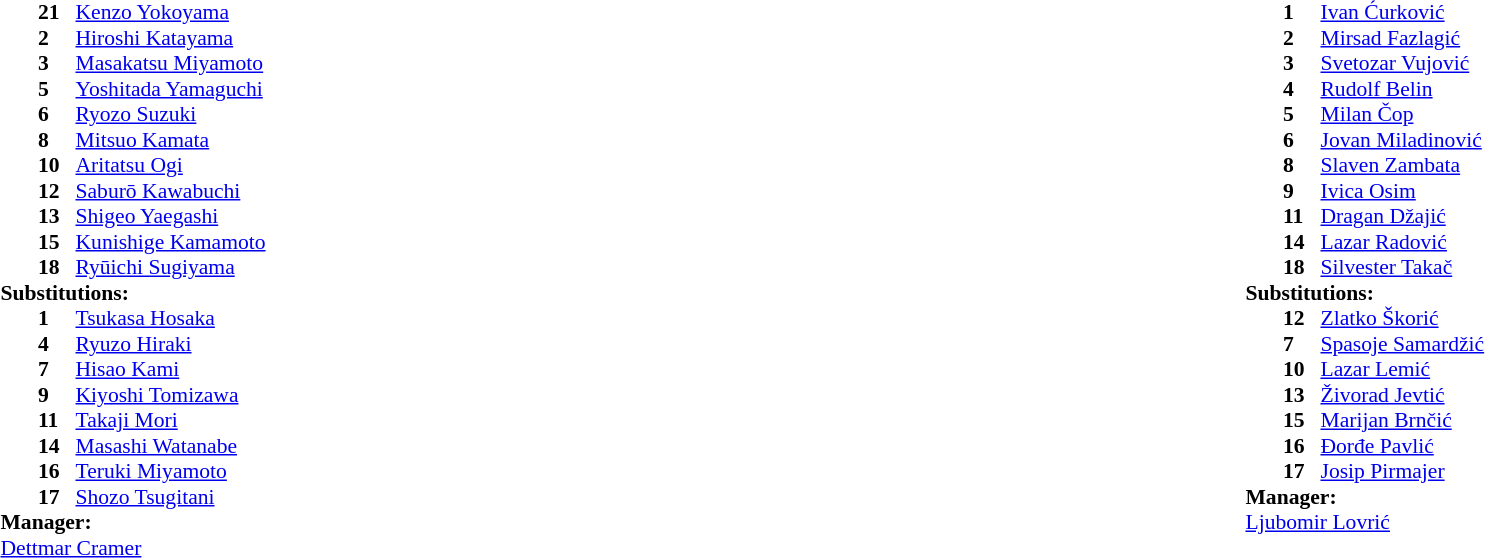<table width="100%">
<tr>
<td valign="top" width="40%"><br><table style="font-size:90%" cellspacing="0" cellpadding="0">
<tr>
<th width=25></th>
<th width=25></th>
</tr>
<tr>
<td></td>
<td><strong>21</strong></td>
<td><a href='#'>Kenzo Yokoyama</a></td>
</tr>
<tr>
<td></td>
<td><strong>2</strong></td>
<td><a href='#'>Hiroshi Katayama</a></td>
</tr>
<tr>
<td></td>
<td><strong>3</strong></td>
<td><a href='#'>Masakatsu Miyamoto</a></td>
</tr>
<tr>
<td></td>
<td><strong>5</strong></td>
<td><a href='#'>Yoshitada Yamaguchi</a></td>
</tr>
<tr>
<td></td>
<td><strong>6</strong></td>
<td><a href='#'>Ryozo Suzuki</a></td>
</tr>
<tr>
<td></td>
<td><strong>8</strong></td>
<td><a href='#'>Mitsuo Kamata</a></td>
</tr>
<tr>
<td></td>
<td><strong>10</strong></td>
<td><a href='#'>Aritatsu Ogi</a></td>
</tr>
<tr>
<td></td>
<td><strong>12</strong></td>
<td><a href='#'>Saburō Kawabuchi</a></td>
</tr>
<tr>
<td></td>
<td><strong>13</strong></td>
<td><a href='#'>Shigeo Yaegashi</a></td>
</tr>
<tr>
<td></td>
<td><strong>15</strong></td>
<td><a href='#'>Kunishige Kamamoto</a></td>
</tr>
<tr>
<td></td>
<td><strong>18</strong></td>
<td><a href='#'>Ryūichi Sugiyama</a></td>
</tr>
<tr>
<td colspan=3><strong>Substitutions:</strong></td>
</tr>
<tr>
<td></td>
<td><strong>1</strong></td>
<td><a href='#'>Tsukasa Hosaka</a></td>
</tr>
<tr>
<td></td>
<td><strong>4</strong></td>
<td><a href='#'>Ryuzo Hiraki</a></td>
</tr>
<tr>
<td></td>
<td><strong>7</strong></td>
<td><a href='#'>Hisao Kami</a></td>
</tr>
<tr>
<td></td>
<td><strong>9</strong></td>
<td><a href='#'>Kiyoshi Tomizawa</a></td>
</tr>
<tr>
<td></td>
<td><strong>11</strong></td>
<td><a href='#'>Takaji Mori</a></td>
</tr>
<tr>
<td></td>
<td><strong>14</strong></td>
<td><a href='#'>Masashi Watanabe</a></td>
</tr>
<tr>
<td></td>
<td><strong>16</strong></td>
<td><a href='#'>Teruki Miyamoto</a></td>
</tr>
<tr>
<td></td>
<td><strong>17</strong></td>
<td><a href='#'>Shozo Tsugitani</a></td>
</tr>
<tr>
<td colspan=3><strong>Manager:</strong></td>
</tr>
<tr>
<td colspan=3> <a href='#'>Dettmar Cramer</a></td>
</tr>
</table>
</td>
<td valign="top" width="50%"><br><table style="font-size:90%; margin:auto" cellspacing="0" cellpadding="0">
<tr>
<th width=25></th>
<th width=25></th>
</tr>
<tr>
<td></td>
<td><strong>1</strong></td>
<td><a href='#'>Ivan Ćurković</a></td>
</tr>
<tr>
<td></td>
<td><strong>2</strong></td>
<td><a href='#'>Mirsad Fazlagić</a></td>
</tr>
<tr>
<td></td>
<td><strong>3</strong></td>
<td><a href='#'>Svetozar Vujović</a></td>
</tr>
<tr>
<td></td>
<td><strong>4</strong></td>
<td><a href='#'>Rudolf Belin</a></td>
</tr>
<tr>
<td></td>
<td><strong>5</strong></td>
<td><a href='#'>Milan Čop</a></td>
</tr>
<tr>
<td></td>
<td><strong>6</strong></td>
<td><a href='#'>Jovan Miladinović</a></td>
</tr>
<tr>
<td></td>
<td><strong>8</strong></td>
<td><a href='#'>Slaven Zambata</a></td>
</tr>
<tr>
<td></td>
<td><strong>9</strong></td>
<td><a href='#'>Ivica Osim</a></td>
</tr>
<tr>
<td></td>
<td><strong>11</strong></td>
<td><a href='#'>Dragan Džajić</a></td>
</tr>
<tr>
<td></td>
<td><strong>14</strong></td>
<td><a href='#'>Lazar Radović</a></td>
</tr>
<tr>
<td></td>
<td><strong>18</strong></td>
<td><a href='#'>Silvester Takač</a></td>
</tr>
<tr>
<td colspan=3><strong>Substitutions:</strong></td>
</tr>
<tr>
<td></td>
<td><strong>12</strong></td>
<td><a href='#'>Zlatko Škorić</a></td>
</tr>
<tr>
<td></td>
<td><strong>7</strong></td>
<td><a href='#'>Spasoje Samardžić</a></td>
</tr>
<tr>
<td></td>
<td><strong>10</strong></td>
<td><a href='#'>Lazar Lemić</a></td>
</tr>
<tr>
<td></td>
<td><strong>13</strong></td>
<td><a href='#'>Živorad Jevtić</a></td>
</tr>
<tr>
<td></td>
<td><strong>15</strong></td>
<td><a href='#'>Marijan Brnčić</a></td>
</tr>
<tr>
<td></td>
<td><strong>16</strong></td>
<td><a href='#'>Đorđe Pavlić</a></td>
</tr>
<tr>
<td></td>
<td><strong>17</strong></td>
<td><a href='#'>Josip Pirmajer</a></td>
</tr>
<tr>
<td colspan=3><strong>Manager:</strong></td>
</tr>
<tr>
<td colspan=3> <a href='#'>Ljubomir Lovrić</a></td>
</tr>
</table>
</td>
</tr>
</table>
